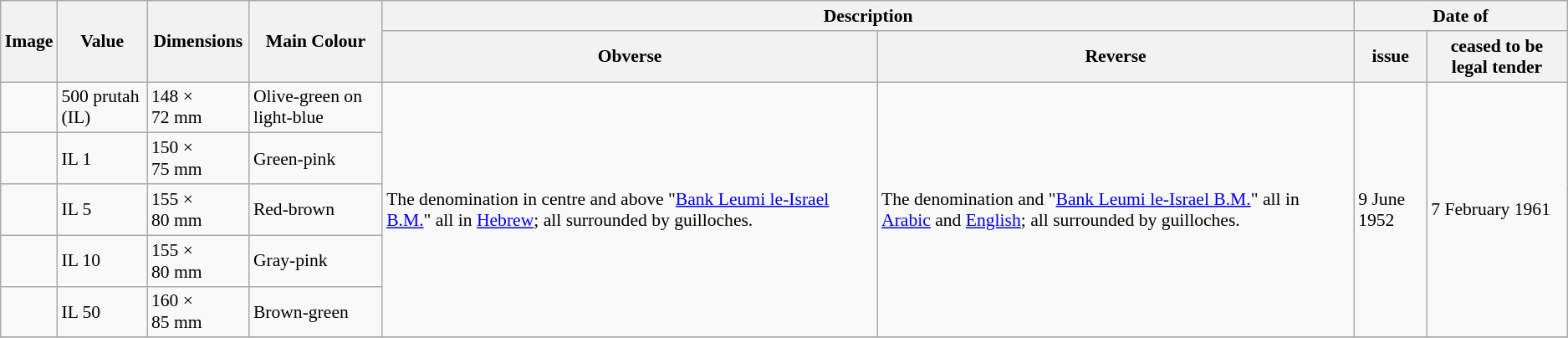<table class="wikitable" style="font-size: 90%">
<tr>
<th rowspan="2">Image</th>
<th rowspan="2">Value</th>
<th rowspan="2">Dimensions</th>
<th rowspan="2">Main Colour</th>
<th colspan="2">Description</th>
<th colspan="2">Date of</th>
</tr>
<tr>
<th>Obverse</th>
<th>Reverse</th>
<th>issue</th>
<th>ceased to be legal tender</th>
</tr>
<tr>
<td></td>
<td>500 prutah (IL)</td>
<td>148 × 72 mm</td>
<td>Olive-green on light-blue</td>
<td rowspan="5">The denomination in centre and above "<a href='#'>Bank Leumi le-Israel B.M.</a>" all in <a href='#'>Hebrew</a>; all surrounded by guilloches.</td>
<td rowspan="5">The denomination and "<a href='#'>Bank Leumi le-Israel B.M.</a>" all in <a href='#'>Arabic</a> and <a href='#'>English</a>; all surrounded by guilloches.</td>
<td rowspan="5">9 June 1952</td>
<td rowspan="5">7 February 1961</td>
</tr>
<tr>
<td></td>
<td>IL 1</td>
<td>150 × 75 mm</td>
<td>Green-pink</td>
</tr>
<tr>
<td></td>
<td>IL 5</td>
<td>155 × 80 mm</td>
<td>Red-brown</td>
</tr>
<tr>
<td></td>
<td>IL 10</td>
<td>155 × 80 mm</td>
<td>Gray-pink</td>
</tr>
<tr>
<td></td>
<td>IL 50</td>
<td>160 × 85 mm</td>
<td>Brown-green</td>
</tr>
<tr>
</tr>
</table>
